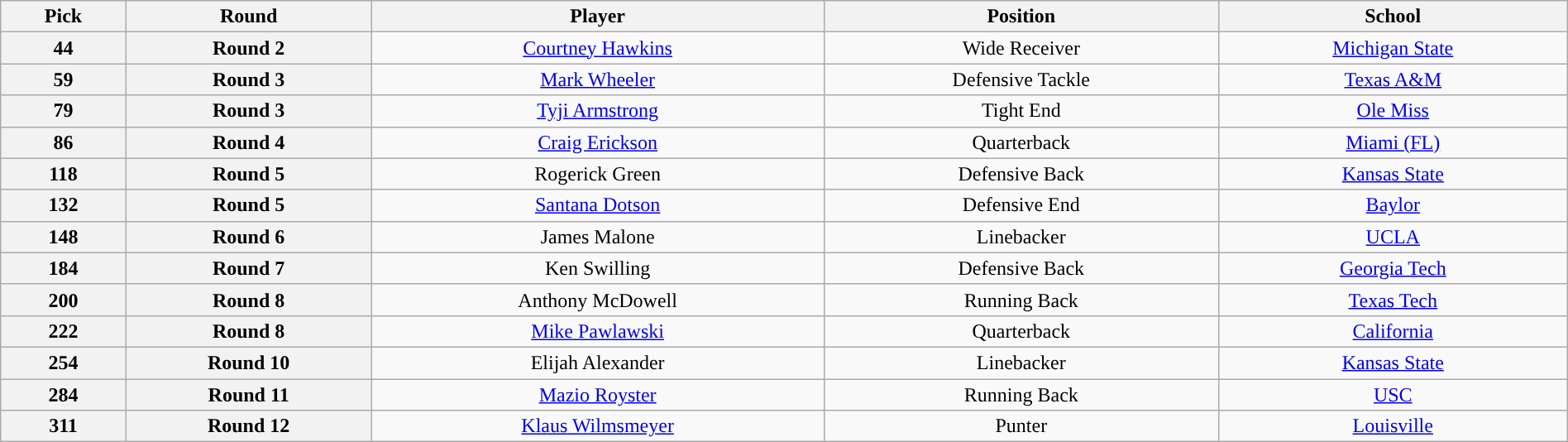<table class="wikitable sortable sortable" style="width: 100%;text-align:center;">
<tr background:#de6108; color:#fff; border:2px solid #b20032;">
<th>Pick</th>
<th>Round</th>
<th>Player</th>
<th>Position</th>
<th>School</th>
</tr>
<tr>
<th>44</th>
<th>Round 2</th>
<td><a href='#'>Courtney Hawkins</a></td>
<td>Wide Receiver</td>
<td><a href='#'>Michigan State</a></td>
</tr>
<tr>
<th>59</th>
<th>Round 3</th>
<td><a href='#'>Mark Wheeler</a></td>
<td>Defensive Tackle</td>
<td><a href='#'>Texas A&M</a></td>
</tr>
<tr>
<th>79</th>
<th>Round 3</th>
<td><a href='#'>Tyji Armstrong</a></td>
<td>Tight End</td>
<td><a href='#'>Ole Miss</a></td>
</tr>
<tr>
<th>86</th>
<th>Round 4</th>
<td><a href='#'>Craig Erickson</a></td>
<td>Quarterback</td>
<td><a href='#'>Miami (FL)</a></td>
</tr>
<tr>
<th>118</th>
<th>Round 5</th>
<td>Rogerick Green</td>
<td>Defensive Back</td>
<td><a href='#'>Kansas State</a></td>
</tr>
<tr>
<th>132</th>
<th>Round 5</th>
<td><a href='#'>Santana Dotson</a></td>
<td>Defensive End</td>
<td><a href='#'>Baylor</a></td>
</tr>
<tr>
<th>148</th>
<th>Round 6</th>
<td>James Malone</td>
<td>Linebacker</td>
<td><a href='#'>UCLA</a></td>
</tr>
<tr>
<th>184</th>
<th>Round 7</th>
<td>Ken Swilling</td>
<td>Defensive Back</td>
<td><a href='#'>Georgia Tech</a></td>
</tr>
<tr>
<th>200</th>
<th>Round 8</th>
<td>Anthony McDowell</td>
<td>Running Back</td>
<td><a href='#'>Texas Tech</a></td>
</tr>
<tr>
<th>222</th>
<th>Round 8</th>
<td><a href='#'>Mike Pawlawski</a></td>
<td>Quarterback</td>
<td><a href='#'>California</a></td>
</tr>
<tr>
<th>254</th>
<th>Round 10</th>
<td>Elijah Alexander</td>
<td>Linebacker</td>
<td><a href='#'>Kansas State</a></td>
</tr>
<tr>
<th>284</th>
<th>Round 11</th>
<td><a href='#'>Mazio Royster</a></td>
<td>Running Back</td>
<td><a href='#'>USC</a></td>
</tr>
<tr>
<th>311</th>
<th>Round 12</th>
<td><a href='#'>Klaus Wilmsmeyer</a></td>
<td>Punter</td>
<td><a href='#'>Louisville</a></td>
</tr>
</table>
